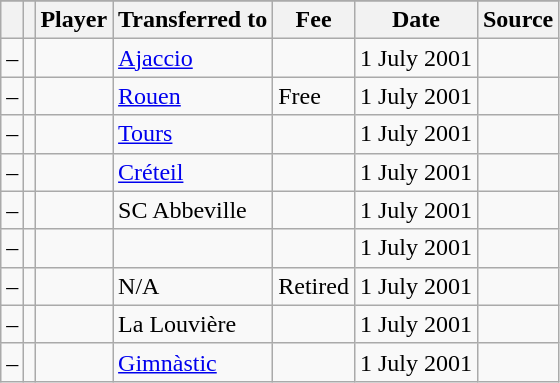<table class="wikitable plainrowheaders sortable">
<tr>
</tr>
<tr>
<th></th>
<th></th>
<th scope=col>Player</th>
<th !scope=col>Transferred to</th>
<th scope=col>Fee</th>
<th scope=col>Date</th>
<th scope=col>Source</th>
</tr>
<tr>
<td align=center>–</td>
<td align=center></td>
<td></td>
<td> <a href='#'>Ajaccio</a></td>
<td></td>
<td>1 July 2001</td>
<td></td>
</tr>
<tr>
<td align=center>–</td>
<td align=center></td>
<td></td>
<td> <a href='#'>Rouen</a></td>
<td>Free</td>
<td>1 July 2001</td>
<td></td>
</tr>
<tr>
<td align=center>–</td>
<td align=center></td>
<td></td>
<td> <a href='#'>Tours</a></td>
<td></td>
<td>1 July 2001</td>
<td></td>
</tr>
<tr>
<td align=center>–</td>
<td align=center></td>
<td></td>
<td> <a href='#'>Créteil</a></td>
<td></td>
<td>1 July 2001</td>
<td></td>
</tr>
<tr>
<td align=center>–</td>
<td align=center></td>
<td></td>
<td> SC Abbeville</td>
<td></td>
<td>1 July 2001</td>
<td></td>
</tr>
<tr>
<td align=center>–</td>
<td align=center></td>
<td></td>
<td></td>
<td></td>
<td>1 July 2001</td>
<td></td>
</tr>
<tr>
<td align=center>–</td>
<td align=center></td>
<td></td>
<td> N/A</td>
<td>Retired</td>
<td>1 July 2001</td>
<td></td>
</tr>
<tr>
<td align=center>–</td>
<td align=center></td>
<td></td>
<td> La Louvière</td>
<td></td>
<td>1 July 2001</td>
<td></td>
</tr>
<tr>
<td align=center>–</td>
<td align=center></td>
<td></td>
<td> <a href='#'>Gimnàstic</a></td>
<td></td>
<td>1 July 2001</td>
<td></td>
</tr>
</table>
